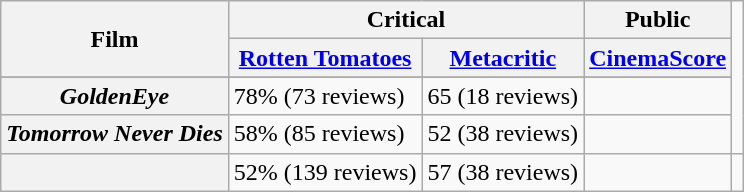<table class="wikitable plainrowheaders sortable">
<tr>
<th scope="col" rowspan="2">Film</th>
<th scope="col" colspan="2">Critical</th>
<th scope="col" colspan="1">Public</th>
</tr>
<tr>
<th scope="col"><a href='#'>Rotten Tomatoes</a></th>
<th scope="col"><a href='#'>Metacritic</a></th>
<th scope="col"><a href='#'>CinemaScore</a></th>
</tr>
<tr>
</tr>
<tr>
<th scope="row"><em>GoldenEye</em></th>
<td>78% (73 reviews)</td>
<td>65 (18 reviews)</td>
<td></td>
</tr>
<tr>
<th scope="row"><em>Tomorrow Never Dies</em></th>
<td>58% (85 reviews)</td>
<td>52 (38 reviews)</td>
<td></td>
</tr>
<tr>
<th scope="row"><em></em></th>
<td>52% (139 reviews)</td>
<td>57 (38 reviews)</td>
<td></td>
<td></td>
</tr>
</table>
